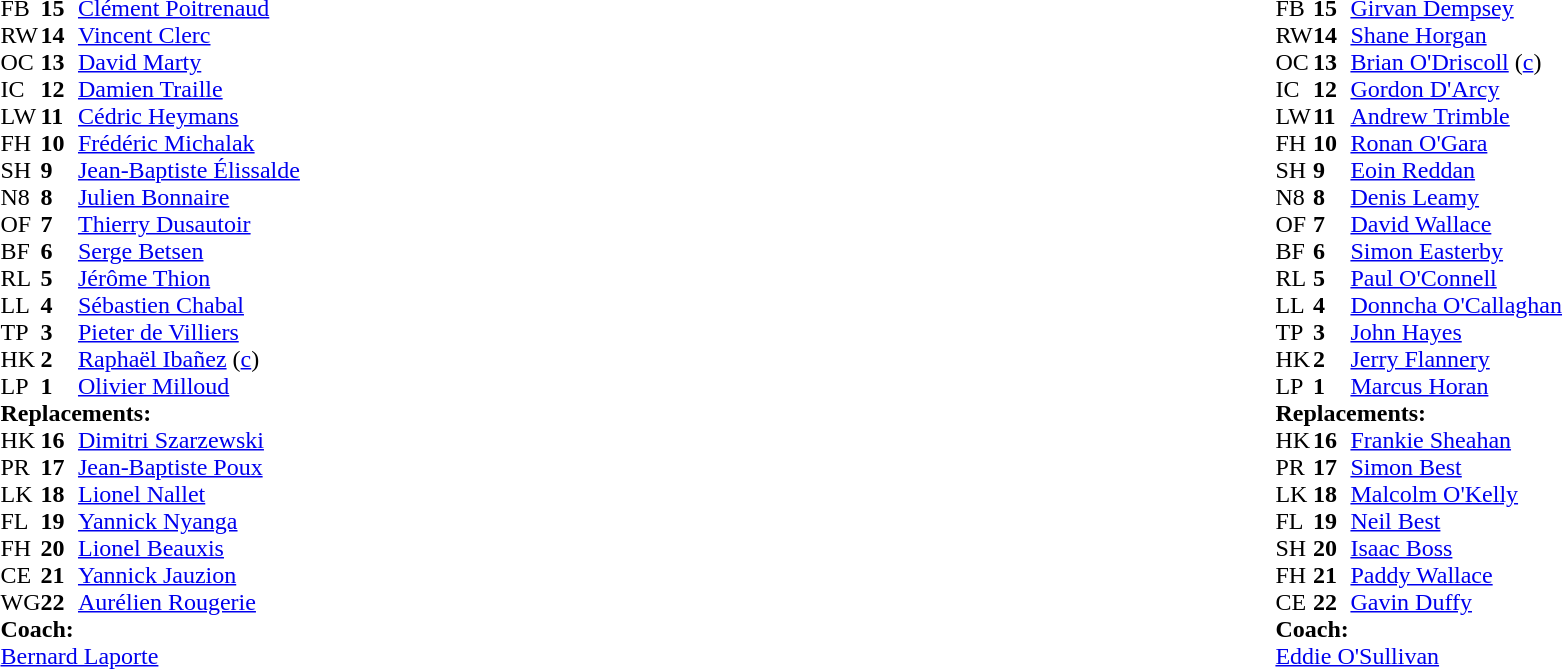<table width="100%">
<tr>
<td style="vertical-align:top" width="50%"><br><table cellspacing="0" cellpadding="0">
<tr>
<th width="25"></th>
<th width="25"></th>
</tr>
<tr>
<td>FB</td>
<td><strong>15</strong></td>
<td><a href='#'>Clément Poitrenaud</a></td>
<td></td>
<td></td>
</tr>
<tr>
<td>RW</td>
<td><strong>14</strong></td>
<td><a href='#'>Vincent Clerc</a></td>
</tr>
<tr>
<td>OC</td>
<td><strong>13</strong></td>
<td><a href='#'>David Marty</a></td>
<td></td>
<td></td>
</tr>
<tr>
<td>IC</td>
<td><strong>12</strong></td>
<td><a href='#'>Damien Traille</a></td>
<td></td>
</tr>
<tr>
<td>LW</td>
<td><strong>11</strong></td>
<td><a href='#'>Cédric Heymans</a></td>
</tr>
<tr>
<td>FH</td>
<td><strong>10</strong></td>
<td><a href='#'>Frédéric Michalak</a></td>
</tr>
<tr>
<td>SH</td>
<td><strong>9</strong></td>
<td><a href='#'>Jean-Baptiste Élissalde</a></td>
<td></td>
<td></td>
</tr>
<tr>
<td>N8</td>
<td><strong>8</strong></td>
<td><a href='#'>Julien Bonnaire</a></td>
</tr>
<tr>
<td>OF</td>
<td><strong>7</strong></td>
<td><a href='#'>Thierry Dusautoir</a></td>
</tr>
<tr>
<td>BF</td>
<td><strong>6</strong></td>
<td><a href='#'>Serge Betsen</a></td>
<td></td>
<td></td>
</tr>
<tr>
<td>RL</td>
<td><strong>5</strong></td>
<td><a href='#'>Jérôme Thion</a></td>
</tr>
<tr>
<td>LL</td>
<td><strong>4</strong></td>
<td><a href='#'>Sébastien Chabal</a></td>
<td></td>
<td></td>
</tr>
<tr>
<td>TP</td>
<td><strong>3</strong></td>
<td><a href='#'>Pieter de Villiers</a></td>
</tr>
<tr>
<td>HK</td>
<td><strong>2</strong></td>
<td><a href='#'>Raphaël Ibañez</a> (<a href='#'>c</a>)</td>
<td></td>
<td></td>
</tr>
<tr>
<td>LP</td>
<td><strong>1</strong></td>
<td><a href='#'>Olivier Milloud</a></td>
<td></td>
<td></td>
</tr>
<tr>
<td colspan=3><strong>Replacements:</strong></td>
</tr>
<tr>
<td>HK</td>
<td><strong>16</strong></td>
<td><a href='#'>Dimitri Szarzewski</a></td>
<td></td>
<td></td>
</tr>
<tr>
<td>PR</td>
<td><strong>17</strong></td>
<td><a href='#'>Jean-Baptiste Poux</a></td>
<td></td>
<td></td>
</tr>
<tr>
<td>LK</td>
<td><strong>18</strong></td>
<td><a href='#'>Lionel Nallet</a></td>
<td></td>
<td></td>
</tr>
<tr>
<td>FL</td>
<td><strong>19</strong></td>
<td><a href='#'>Yannick Nyanga</a></td>
<td></td>
<td></td>
</tr>
<tr>
<td>FH</td>
<td><strong>20</strong></td>
<td><a href='#'>Lionel Beauxis</a></td>
<td></td>
<td></td>
</tr>
<tr>
<td>CE</td>
<td><strong>21</strong></td>
<td><a href='#'>Yannick Jauzion</a></td>
<td></td>
<td></td>
</tr>
<tr>
<td>WG</td>
<td><strong>22</strong></td>
<td><a href='#'>Aurélien Rougerie</a></td>
<td></td>
<td></td>
</tr>
<tr>
<td colspan=3><strong>Coach:</strong></td>
</tr>
<tr>
<td colspan="4"><a href='#'>Bernard Laporte</a></td>
</tr>
</table>
</td>
<td style="vertical-align:top"></td>
<td style="vertical-align:top" width="50%"><br><table cellspacing="0" cellpadding="0" align="center">
<tr>
<th width="25"></th>
<th width="25"></th>
</tr>
<tr>
<td>FB</td>
<td><strong>15</strong></td>
<td><a href='#'>Girvan Dempsey</a></td>
</tr>
<tr>
<td>RW</td>
<td><strong>14</strong></td>
<td><a href='#'>Shane Horgan</a></td>
</tr>
<tr>
<td>OC</td>
<td><strong>13</strong></td>
<td><a href='#'>Brian O'Driscoll</a> (<a href='#'>c</a>)</td>
</tr>
<tr>
<td>IC</td>
<td><strong>12</strong></td>
<td><a href='#'>Gordon D'Arcy</a></td>
</tr>
<tr>
<td>LW</td>
<td><strong>11</strong></td>
<td><a href='#'>Andrew Trimble</a></td>
</tr>
<tr>
<td>FH</td>
<td><strong>10</strong></td>
<td><a href='#'>Ronan O'Gara</a></td>
</tr>
<tr>
<td>SH</td>
<td><strong>9</strong></td>
<td><a href='#'>Eoin Reddan</a></td>
</tr>
<tr>
<td>N8</td>
<td><strong>8</strong></td>
<td><a href='#'>Denis Leamy</a></td>
</tr>
<tr>
<td>OF</td>
<td><strong>7</strong></td>
<td><a href='#'>David Wallace</a></td>
</tr>
<tr>
<td>BF</td>
<td><strong>6</strong></td>
<td><a href='#'>Simon Easterby</a></td>
<td></td>
<td></td>
</tr>
<tr>
<td>RL</td>
<td><strong>5</strong></td>
<td><a href='#'>Paul O'Connell</a></td>
<td></td>
</tr>
<tr>
<td>LL</td>
<td><strong>4</strong></td>
<td><a href='#'>Donncha O'Callaghan</a></td>
<td></td>
<td></td>
</tr>
<tr>
<td>TP</td>
<td><strong>3</strong></td>
<td><a href='#'>John Hayes</a></td>
<td></td>
<td></td>
</tr>
<tr>
<td>HK</td>
<td><strong>2</strong></td>
<td><a href='#'>Jerry Flannery</a></td>
<td></td>
<td colspan="2"></td>
<td></td>
</tr>
<tr>
<td>LP</td>
<td><strong>1</strong></td>
<td><a href='#'>Marcus Horan</a></td>
</tr>
<tr>
<td colspan=3><strong>Replacements:</strong></td>
</tr>
<tr>
<td>HK</td>
<td><strong>16</strong></td>
<td><a href='#'>Frankie Sheahan</a></td>
<td></td>
<td></td>
<td></td>
<td></td>
</tr>
<tr>
<td>PR</td>
<td><strong>17</strong></td>
<td><a href='#'>Simon Best</a></td>
<td></td>
<td></td>
</tr>
<tr>
<td>LK</td>
<td><strong>18</strong></td>
<td><a href='#'>Malcolm O'Kelly</a></td>
<td></td>
<td></td>
</tr>
<tr>
<td>FL</td>
<td><strong>19</strong></td>
<td><a href='#'>Neil Best</a></td>
<td></td>
<td></td>
</tr>
<tr>
<td>SH</td>
<td><strong>20</strong></td>
<td><a href='#'>Isaac Boss</a></td>
</tr>
<tr>
<td>FH</td>
<td><strong>21</strong></td>
<td><a href='#'>Paddy Wallace</a></td>
</tr>
<tr>
<td>CE</td>
<td><strong>22</strong></td>
<td><a href='#'>Gavin Duffy</a></td>
</tr>
<tr>
<td colspan=3><strong>Coach:</strong></td>
</tr>
<tr>
<td colspan="4"><a href='#'>Eddie O'Sullivan</a></td>
</tr>
</table>
</td>
</tr>
</table>
